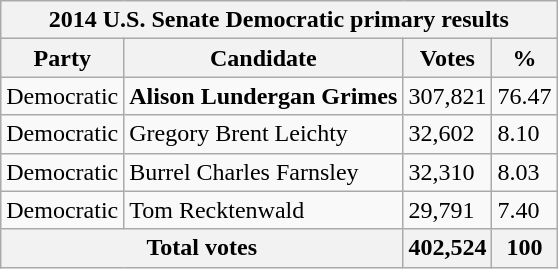<table class="wikitable">
<tr>
<th colspan="4">2014 U.S. Senate Democratic primary results</th>
</tr>
<tr>
<th>Party</th>
<th>Candidate</th>
<th>Votes</th>
<th>%</th>
</tr>
<tr>
<td>Democratic</td>
<td><strong>Alison Lundergan Grimes</strong></td>
<td>307,821</td>
<td>76.47</td>
</tr>
<tr>
<td>Democratic</td>
<td>Gregory Brent Leichty</td>
<td>32,602</td>
<td>8.10</td>
</tr>
<tr>
<td>Democratic</td>
<td>Burrel Charles Farnsley</td>
<td>32,310</td>
<td>8.03</td>
</tr>
<tr>
<td>Democratic</td>
<td>Tom Recktenwald</td>
<td>29,791</td>
<td>7.40</td>
</tr>
<tr>
<th colspan="2">Total votes</th>
<th>402,524</th>
<th>100</th>
</tr>
</table>
